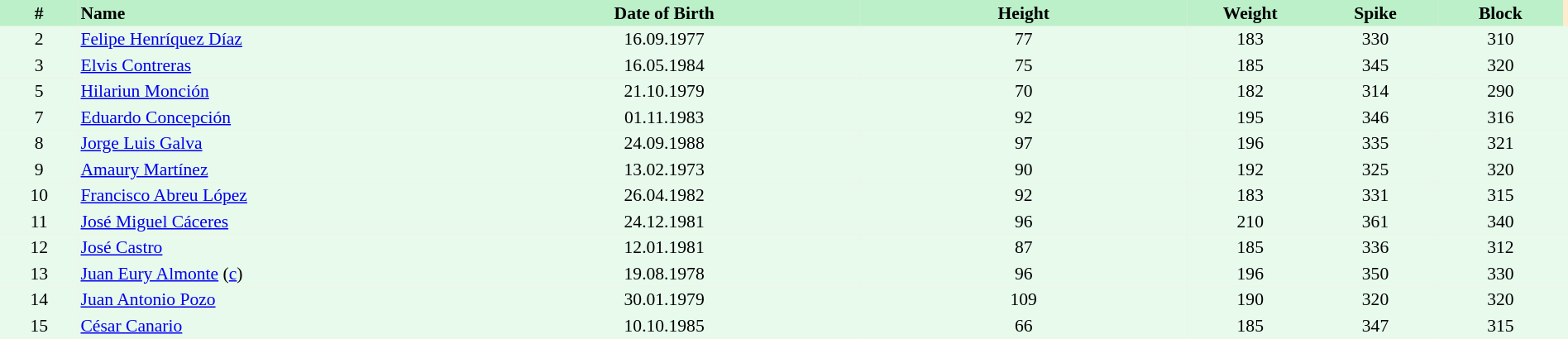<table border=0 cellpadding=2 cellspacing=0  |- bgcolor=#FFECCE style="text-align:center; font-size:90%;" width=100%>
<tr bgcolor=#BBF0C9>
<th width=5%>#</th>
<th width=25% align=left>Name</th>
<th width=25%>Date of Birth</th>
<th width=21%>Height</th>
<th width=8%>Weight</th>
<th width=8%>Spike</th>
<th width=8%>Block</th>
</tr>
<tr bgcolor=#E7FAEC>
<td>2</td>
<td align=left><a href='#'>Felipe Henríquez Díaz</a></td>
<td>16.09.1977</td>
<td>77</td>
<td>183</td>
<td>330</td>
<td>310</td>
<td></td>
</tr>
<tr bgcolor=#E7FAEC>
<td>3</td>
<td align=left><a href='#'>Elvis Contreras</a></td>
<td>16.05.1984</td>
<td>75</td>
<td>185</td>
<td>345</td>
<td>320</td>
<td></td>
</tr>
<tr bgcolor=#E7FAEC>
<td>5</td>
<td align=left><a href='#'>Hilariun Monción</a></td>
<td>21.10.1979</td>
<td>70</td>
<td>182</td>
<td>314</td>
<td>290</td>
<td></td>
</tr>
<tr bgcolor=#E7FAEC>
<td>7</td>
<td align=left><a href='#'>Eduardo Concepción</a></td>
<td>01.11.1983</td>
<td>92</td>
<td>195</td>
<td>346</td>
<td>316</td>
<td></td>
</tr>
<tr bgcolor=#E7FAEC>
<td>8</td>
<td align=left><a href='#'>Jorge Luis Galva</a></td>
<td>24.09.1988</td>
<td>97</td>
<td>196</td>
<td>335</td>
<td>321</td>
<td></td>
</tr>
<tr bgcolor=#E7FAEC>
<td>9</td>
<td align=left><a href='#'>Amaury Martínez</a></td>
<td>13.02.1973</td>
<td>90</td>
<td>192</td>
<td>325</td>
<td>320</td>
<td></td>
</tr>
<tr bgcolor=#E7FAEC>
<td>10</td>
<td align=left><a href='#'>Francisco Abreu López</a></td>
<td>26.04.1982</td>
<td>92</td>
<td>183</td>
<td>331</td>
<td>315</td>
<td></td>
</tr>
<tr bgcolor=#E7FAEC>
<td>11</td>
<td align=left><a href='#'>José Miguel Cáceres</a></td>
<td>24.12.1981</td>
<td>96</td>
<td>210</td>
<td>361</td>
<td>340</td>
<td></td>
</tr>
<tr bgcolor=#E7FAEC>
<td>12</td>
<td align=left><a href='#'>José Castro</a></td>
<td>12.01.1981</td>
<td>87</td>
<td>185</td>
<td>336</td>
<td>312</td>
<td></td>
</tr>
<tr bgcolor=#E7FAEC>
<td>13</td>
<td align=left><a href='#'>Juan Eury Almonte</a> (<a href='#'>c</a>)</td>
<td>19.08.1978</td>
<td>96</td>
<td>196</td>
<td>350</td>
<td>330</td>
<td></td>
</tr>
<tr bgcolor=#E7FAEC>
<td>14</td>
<td align=left><a href='#'>Juan Antonio Pozo</a></td>
<td>30.01.1979</td>
<td>109</td>
<td>190</td>
<td>320</td>
<td>320</td>
<td></td>
</tr>
<tr bgcolor=#E7FAEC>
<td>15</td>
<td align=left><a href='#'>César Canario</a></td>
<td>10.10.1985</td>
<td>66</td>
<td>185</td>
<td>347</td>
<td>315</td>
<td></td>
</tr>
</table>
